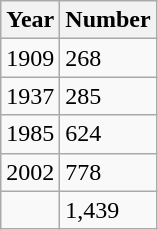<table class="wikitable">
<tr>
<th>Year</th>
<th>Number</th>
</tr>
<tr>
<td>1909</td>
<td>268</td>
</tr>
<tr>
<td>1937</td>
<td>285</td>
</tr>
<tr>
<td>1985</td>
<td>624</td>
</tr>
<tr>
<td>2002</td>
<td>778</td>
</tr>
<tr>
<td></td>
<td>1,439</td>
</tr>
</table>
